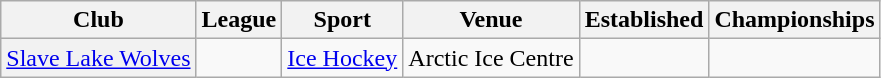<table class="wikitable sortable">
<tr>
<th scope="col">Club</th>
<th scope="col">League</th>
<th scope="col">Sport</th>
<th scope="col">Venue</th>
<th scope="col">Established</th>
<th scope="col">Championships</th>
</tr>
<tr>
<th scope="row" style="font-weight: normal;"><a href='#'>Slave Lake Wolves</a></th>
<td></td>
<td><a href='#'>Ice Hockey</a></td>
<td>Arctic Ice Centre</td>
<td></td>
<td></td>
</tr>
</table>
